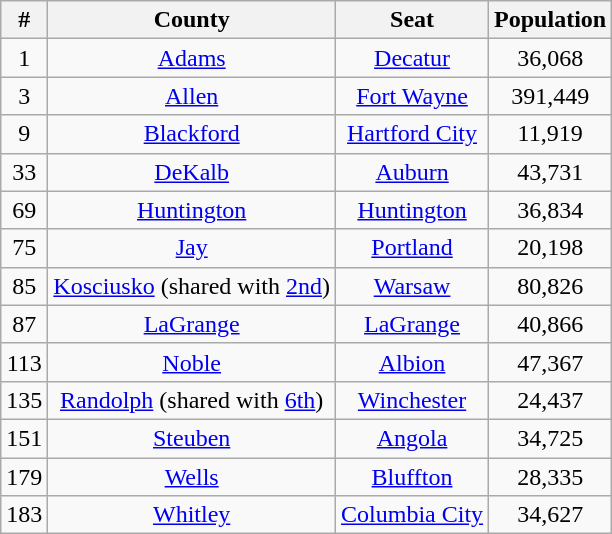<table class="wikitable sortable" style="text-align:center;">
<tr>
<th>#</th>
<th>County</th>
<th>Seat</th>
<th>Population</th>
</tr>
<tr>
<td>1</td>
<td><a href='#'>Adams</a></td>
<td><a href='#'>Decatur</a></td>
<td>36,068</td>
</tr>
<tr>
<td>3</td>
<td><a href='#'>Allen</a></td>
<td><a href='#'>Fort Wayne</a></td>
<td>391,449</td>
</tr>
<tr>
<td>9</td>
<td><a href='#'>Blackford</a></td>
<td><a href='#'>Hartford City</a></td>
<td>11,919</td>
</tr>
<tr>
<td>33</td>
<td><a href='#'>DeKalb</a></td>
<td><a href='#'>Auburn</a></td>
<td>43,731</td>
</tr>
<tr>
<td>69</td>
<td><a href='#'>Huntington</a></td>
<td><a href='#'>Huntington</a></td>
<td>36,834</td>
</tr>
<tr>
<td>75</td>
<td><a href='#'>Jay</a></td>
<td><a href='#'>Portland</a></td>
<td>20,198</td>
</tr>
<tr>
<td>85</td>
<td><a href='#'>Kosciusko</a> (shared with <a href='#'>2nd</a>)</td>
<td><a href='#'>Warsaw</a></td>
<td>80,826</td>
</tr>
<tr>
<td>87</td>
<td><a href='#'>LaGrange</a></td>
<td><a href='#'>LaGrange</a></td>
<td>40,866</td>
</tr>
<tr>
<td>113</td>
<td><a href='#'>Noble</a></td>
<td><a href='#'>Albion</a></td>
<td>47,367</td>
</tr>
<tr>
<td>135</td>
<td><a href='#'>Randolph</a> (shared with <a href='#'>6th</a>)</td>
<td><a href='#'>Winchester</a></td>
<td>24,437</td>
</tr>
<tr>
<td>151</td>
<td><a href='#'>Steuben</a></td>
<td><a href='#'>Angola</a></td>
<td>34,725</td>
</tr>
<tr>
<td>179</td>
<td><a href='#'>Wells</a></td>
<td><a href='#'>Bluffton</a></td>
<td>28,335</td>
</tr>
<tr>
<td>183</td>
<td><a href='#'>Whitley</a></td>
<td><a href='#'>Columbia City</a></td>
<td>34,627</td>
</tr>
</table>
